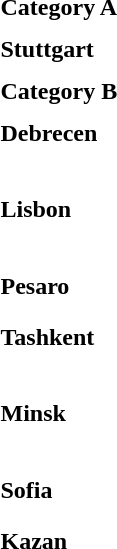<table>
<tr>
<td colspan="4" style="text-align:center;"><strong>Category A</strong></td>
</tr>
<tr>
<th scope=row style="text-align:left">Stuttgart</th>
<td style="height:30px;" font-size:95%"></td>
<td style="height:30px;" font-size:95%"></td>
<td style="height:30px;" font-size:95%"></td>
</tr>
<tr>
<td colspan="4" style="text-align:center;"><strong>Category B</strong></td>
</tr>
<tr>
<th scope=row style="text-align:left">Debrecen</th>
<td style="height:30px;"></td>
<td style="height:30px;"></td>
<td style="height:30px;"></td>
</tr>
<tr>
<th rowspan=2 scope=row style="text-align:left">Lisbon</th>
<td rowspan=2 style="height:30px;"></td>
<td rowspan=2 style="height:30px;"></td>
<td style="height:30px;"></td>
</tr>
<tr>
<td style="height:30px;"></td>
</tr>
<tr>
<th scope=row style="text-align:left">Pesaro</th>
<td style="height:30px;"></td>
<td style="height:30px;"></td>
<td style="height:30px;"></td>
</tr>
<tr>
<th scope=row style="text-align:left">Tashkent</th>
<td style="height:30px;"></td>
<td style="height:30px;"></td>
<td style="height:30px;"></td>
</tr>
<tr>
<th rowspan=2 scope=row style="text-align:left">Minsk</th>
<td rowspan=2 style="height:30px;"></td>
<td rowspan=2 style="height:30px;"></td>
<td style="height:30px;"></td>
</tr>
<tr>
<td style="height:30px;"></td>
</tr>
<tr>
<th scope=row style="text-align:left">Sofia</th>
<td style="height:30px;"></td>
<td style="height:30px;"></td>
<td style="height:30px;"></td>
</tr>
<tr>
<th scope=row style="text-align:left">Kazan</th>
<td style="height:30px;"></td>
<td style="height:30px;"></td>
<td style="height:30px;"></td>
</tr>
</table>
